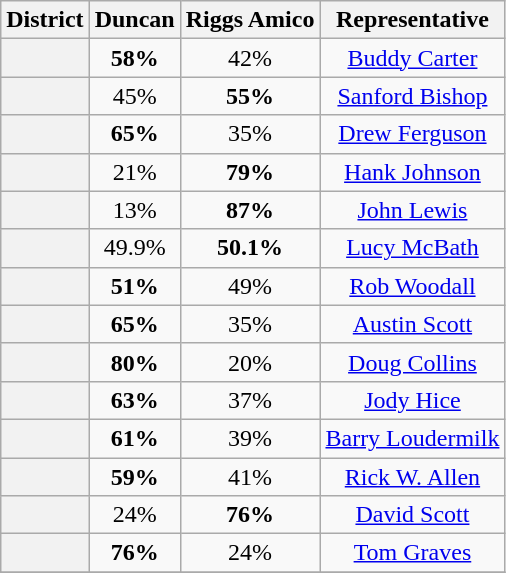<table class=wikitable>
<tr>
<th>District</th>
<th>Duncan</th>
<th>Riggs Amico</th>
<th>Representative</th>
</tr>
<tr align=center>
<th></th>
<td><strong>58%</strong></td>
<td>42%</td>
<td><a href='#'>Buddy Carter</a></td>
</tr>
<tr align=center>
<th></th>
<td>45%</td>
<td><strong>55%</strong></td>
<td><a href='#'>Sanford Bishop</a></td>
</tr>
<tr align=center>
<th></th>
<td><strong>65%</strong></td>
<td>35%</td>
<td><a href='#'>Drew Ferguson</a></td>
</tr>
<tr align=center>
<th></th>
<td>21%</td>
<td><strong>79%</strong></td>
<td><a href='#'>Hank Johnson</a></td>
</tr>
<tr align=center>
<th></th>
<td>13%</td>
<td><strong>87%</strong></td>
<td><a href='#'>John Lewis</a></td>
</tr>
<tr align=center>
<th></th>
<td>49.9%</td>
<td><strong>50.1%</strong></td>
<td><a href='#'>Lucy McBath</a></td>
</tr>
<tr align=center>
<th></th>
<td><strong>51%</strong></td>
<td>49%</td>
<td><a href='#'>Rob Woodall</a></td>
</tr>
<tr align=center>
<th></th>
<td><strong>65%</strong></td>
<td>35%</td>
<td><a href='#'>Austin Scott</a></td>
</tr>
<tr align=center>
<th></th>
<td><strong>80%</strong></td>
<td>20%</td>
<td><a href='#'>Doug Collins</a></td>
</tr>
<tr align=center>
<th></th>
<td><strong>63%</strong></td>
<td>37%</td>
<td><a href='#'>Jody Hice</a></td>
</tr>
<tr align=center>
<th></th>
<td><strong>61%</strong></td>
<td>39%</td>
<td><a href='#'>Barry Loudermilk</a></td>
</tr>
<tr align=center>
<th></th>
<td><strong>59%</strong></td>
<td>41%</td>
<td><a href='#'>Rick W. Allen</a></td>
</tr>
<tr align=center>
<th></th>
<td>24%</td>
<td><strong>76%</strong></td>
<td><a href='#'>David Scott</a></td>
</tr>
<tr align=center>
<th></th>
<td><strong>76%</strong></td>
<td>24%</td>
<td><a href='#'>Tom Graves</a></td>
</tr>
<tr align=center>
</tr>
</table>
